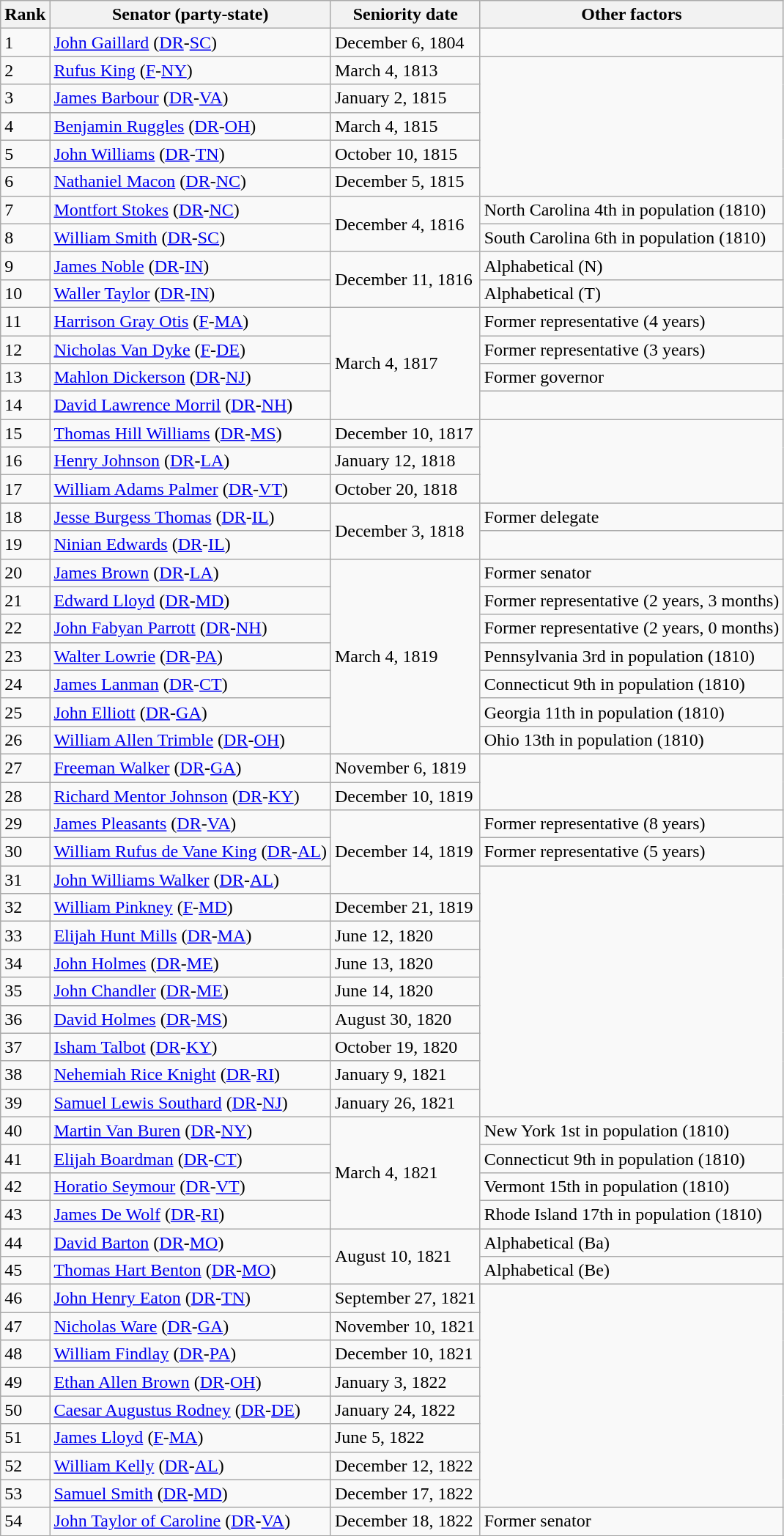<table class=wikitable>
<tr valign=bottom>
<th>Rank</th>
<th>Senator (party-state)</th>
<th>Seniority date</th>
<th>Other factors</th>
</tr>
<tr>
<td>1</td>
<td><a href='#'>John Gaillard</a> (<a href='#'>DR</a>-<a href='#'>SC</a>)</td>
<td>December 6, 1804</td>
<td></td>
</tr>
<tr>
<td>2</td>
<td><a href='#'>Rufus King</a> (<a href='#'>F</a>-<a href='#'>NY</a>)</td>
<td>March 4, 1813</td>
</tr>
<tr>
<td>3</td>
<td><a href='#'>James Barbour</a> (<a href='#'>DR</a>-<a href='#'>VA</a>)</td>
<td>January 2, 1815</td>
</tr>
<tr>
<td>4</td>
<td><a href='#'>Benjamin Ruggles</a> (<a href='#'>DR</a>-<a href='#'>OH</a>)</td>
<td>March 4, 1815</td>
</tr>
<tr>
<td>5</td>
<td><a href='#'>John Williams</a> (<a href='#'>DR</a>-<a href='#'>TN</a>)</td>
<td>October 10, 1815</td>
</tr>
<tr>
<td>6</td>
<td><a href='#'>Nathaniel Macon</a> (<a href='#'>DR</a>-<a href='#'>NC</a>)</td>
<td>December 5, 1815</td>
</tr>
<tr>
<td>7</td>
<td><a href='#'>Montfort Stokes</a> (<a href='#'>DR</a>-<a href='#'>NC</a>)</td>
<td rowspan=2>December 4, 1816</td>
<td>North Carolina 4th in population (1810)</td>
</tr>
<tr>
<td>8</td>
<td><a href='#'>William Smith</a> (<a href='#'>DR</a>-<a href='#'>SC</a>)</td>
<td>South Carolina 6th in population (1810)</td>
</tr>
<tr>
<td>9</td>
<td><a href='#'>James Noble</a> (<a href='#'>DR</a>-<a href='#'>IN</a>)</td>
<td rowspan=2>December 11, 1816</td>
<td>Alphabetical (N)</td>
</tr>
<tr>
<td>10</td>
<td><a href='#'>Waller Taylor</a> (<a href='#'>DR</a>-<a href='#'>IN</a>)</td>
<td>Alphabetical (T)</td>
</tr>
<tr>
<td>11</td>
<td><a href='#'>Harrison Gray Otis</a> (<a href='#'>F</a>-<a href='#'>MA</a>)</td>
<td rowspan=4>March 4, 1817</td>
<td>Former representative (4 years)</td>
</tr>
<tr>
<td>12</td>
<td><a href='#'>Nicholas Van Dyke</a> (<a href='#'>F</a>-<a href='#'>DE</a>)</td>
<td>Former representative (3 years)</td>
</tr>
<tr>
<td>13</td>
<td><a href='#'>Mahlon Dickerson</a> (<a href='#'>DR</a>-<a href='#'>NJ</a>)</td>
<td>Former governor</td>
</tr>
<tr>
<td>14</td>
<td><a href='#'>David Lawrence Morril</a> (<a href='#'>DR</a>-<a href='#'>NH</a>)</td>
<td></td>
</tr>
<tr>
<td>15</td>
<td><a href='#'>Thomas Hill Williams</a> (<a href='#'>DR</a>-<a href='#'>MS</a>)</td>
<td>December 10, 1817</td>
</tr>
<tr>
<td>16</td>
<td><a href='#'>Henry Johnson</a> (<a href='#'>DR</a>-<a href='#'>LA</a>)</td>
<td>January 12, 1818</td>
</tr>
<tr>
<td>17</td>
<td><a href='#'>William Adams Palmer</a> (<a href='#'>DR</a>-<a href='#'>VT</a>)</td>
<td>October 20, 1818</td>
</tr>
<tr>
<td>18</td>
<td><a href='#'>Jesse Burgess Thomas</a> (<a href='#'>DR</a>-<a href='#'>IL</a>)</td>
<td rowspan=2>December 3, 1818</td>
<td>Former delegate</td>
</tr>
<tr>
<td>19</td>
<td><a href='#'>Ninian Edwards</a> (<a href='#'>DR</a>-<a href='#'>IL</a>)</td>
<td></td>
</tr>
<tr>
<td>20</td>
<td><a href='#'>James Brown</a> (<a href='#'>DR</a>-<a href='#'>LA</a>)</td>
<td rowspan=7>March 4, 1819</td>
<td>Former senator</td>
</tr>
<tr>
<td>21</td>
<td><a href='#'>Edward Lloyd</a> (<a href='#'>DR</a>-<a href='#'>MD</a>)</td>
<td>Former representative (2 years, 3 months)</td>
</tr>
<tr>
<td>22</td>
<td><a href='#'>John Fabyan Parrott</a> (<a href='#'>DR</a>-<a href='#'>NH</a>)</td>
<td>Former representative (2 years, 0 months)</td>
</tr>
<tr>
<td>23</td>
<td><a href='#'>Walter Lowrie</a> (<a href='#'>DR</a>-<a href='#'>PA</a>)</td>
<td>Pennsylvania 3rd in population (1810)</td>
</tr>
<tr>
<td>24</td>
<td><a href='#'>James Lanman</a> (<a href='#'>DR</a>-<a href='#'>CT</a>)</td>
<td>Connecticut 9th in population (1810)</td>
</tr>
<tr>
<td>25</td>
<td><a href='#'>John Elliott</a> (<a href='#'>DR</a>-<a href='#'>GA</a>)</td>
<td>Georgia 11th in population (1810)</td>
</tr>
<tr>
<td>26</td>
<td><a href='#'>William Allen Trimble</a> (<a href='#'>DR</a>-<a href='#'>OH</a>)</td>
<td>Ohio 13th in population (1810)</td>
</tr>
<tr>
<td>27</td>
<td><a href='#'>Freeman Walker</a> (<a href='#'>DR</a>-<a href='#'>GA</a>)</td>
<td>November 6, 1819</td>
</tr>
<tr>
<td>28</td>
<td><a href='#'>Richard Mentor Johnson</a> (<a href='#'>DR</a>-<a href='#'>KY</a>)</td>
<td>December 10, 1819</td>
</tr>
<tr>
<td>29</td>
<td><a href='#'>James Pleasants</a> (<a href='#'>DR</a>-<a href='#'>VA</a>)</td>
<td rowspan=3>December 14, 1819</td>
<td>Former representative (8 years)</td>
</tr>
<tr>
<td>30</td>
<td><a href='#'>William Rufus de Vane King</a> (<a href='#'>DR</a>-<a href='#'>AL</a>)</td>
<td>Former representative (5 years)</td>
</tr>
<tr>
<td>31</td>
<td><a href='#'>John Williams Walker</a> (<a href='#'>DR</a>-<a href='#'>AL</a>)</td>
</tr>
<tr>
<td>32</td>
<td><a href='#'>William Pinkney</a> (<a href='#'>F</a>-<a href='#'>MD</a>)</td>
<td>December 21, 1819</td>
</tr>
<tr>
<td>33</td>
<td><a href='#'>Elijah Hunt Mills</a> (<a href='#'>DR</a>-<a href='#'>MA</a>)</td>
<td>June 12, 1820</td>
</tr>
<tr>
<td>34</td>
<td><a href='#'>John Holmes</a> (<a href='#'>DR</a>-<a href='#'>ME</a>)</td>
<td>June 13, 1820</td>
</tr>
<tr>
<td>35</td>
<td><a href='#'>John Chandler</a> (<a href='#'>DR</a>-<a href='#'>ME</a>)</td>
<td>June 14, 1820</td>
</tr>
<tr>
<td>36</td>
<td><a href='#'>David Holmes</a> (<a href='#'>DR</a>-<a href='#'>MS</a>)</td>
<td>August 30, 1820</td>
</tr>
<tr>
<td>37</td>
<td><a href='#'>Isham Talbot</a> (<a href='#'>DR</a>-<a href='#'>KY</a>)</td>
<td>October 19, 1820</td>
</tr>
<tr>
<td>38</td>
<td><a href='#'>Nehemiah Rice Knight</a> (<a href='#'>DR</a>-<a href='#'>RI</a>)</td>
<td>January 9, 1821</td>
</tr>
<tr>
<td>39</td>
<td><a href='#'>Samuel Lewis Southard</a> (<a href='#'>DR</a>-<a href='#'>NJ</a>)</td>
<td>January 26, 1821</td>
</tr>
<tr>
<td>40</td>
<td><a href='#'>Martin Van Buren</a> (<a href='#'>DR</a>-<a href='#'>NY</a>)</td>
<td rowspan=4>March 4, 1821</td>
<td>New York 1st in population (1810)</td>
</tr>
<tr>
<td>41</td>
<td><a href='#'>Elijah Boardman</a> (<a href='#'>DR</a>-<a href='#'>CT</a>)</td>
<td>Connecticut 9th in population (1810)</td>
</tr>
<tr>
<td>42</td>
<td><a href='#'>Horatio Seymour</a> (<a href='#'>DR</a>-<a href='#'>VT</a>)</td>
<td>Vermont 15th in population (1810)</td>
</tr>
<tr>
<td>43</td>
<td><a href='#'>James De Wolf</a> (<a href='#'>DR</a>-<a href='#'>RI</a>)</td>
<td>Rhode Island 17th in population (1810)</td>
</tr>
<tr>
<td>44</td>
<td><a href='#'>David Barton</a> (<a href='#'>DR</a>-<a href='#'>MO</a>)</td>
<td rowspan=2>August 10, 1821</td>
<td>Alphabetical (Ba)</td>
</tr>
<tr>
<td>45</td>
<td><a href='#'>Thomas Hart Benton</a> (<a href='#'>DR</a>-<a href='#'>MO</a>)</td>
<td>Alphabetical (Be)</td>
</tr>
<tr>
<td>46</td>
<td><a href='#'>John Henry Eaton</a> (<a href='#'>DR</a>-<a href='#'>TN</a>)</td>
<td>September 27, 1821</td>
</tr>
<tr>
<td>47</td>
<td><a href='#'>Nicholas Ware</a> (<a href='#'>DR</a>-<a href='#'>GA</a>)</td>
<td>November 10, 1821</td>
</tr>
<tr>
<td>48</td>
<td><a href='#'>William Findlay</a> (<a href='#'>DR</a>-<a href='#'>PA</a>)</td>
<td>December 10, 1821</td>
</tr>
<tr>
<td>49</td>
<td><a href='#'>Ethan Allen Brown</a> (<a href='#'>DR</a>-<a href='#'>OH</a>)</td>
<td>January 3, 1822</td>
</tr>
<tr>
<td>50</td>
<td><a href='#'>Caesar Augustus Rodney</a> (<a href='#'>DR</a>-<a href='#'>DE</a>)</td>
<td>January 24, 1822</td>
</tr>
<tr>
<td>51</td>
<td><a href='#'>James Lloyd</a> (<a href='#'>F</a>-<a href='#'>MA</a>)</td>
<td>June 5, 1822</td>
</tr>
<tr>
<td>52</td>
<td><a href='#'>William Kelly</a> (<a href='#'>DR</a>-<a href='#'>AL</a>)</td>
<td>December 12, 1822</td>
</tr>
<tr>
<td>53</td>
<td><a href='#'>Samuel Smith</a> (<a href='#'>DR</a>-<a href='#'>MD</a>)</td>
<td>December 17, 1822</td>
</tr>
<tr>
<td>54</td>
<td><a href='#'>John Taylor of Caroline</a> (<a href='#'>DR</a>-<a href='#'>VA</a>)</td>
<td>December 18, 1822</td>
<td>Former senator</td>
</tr>
<tr>
</tr>
</table>
